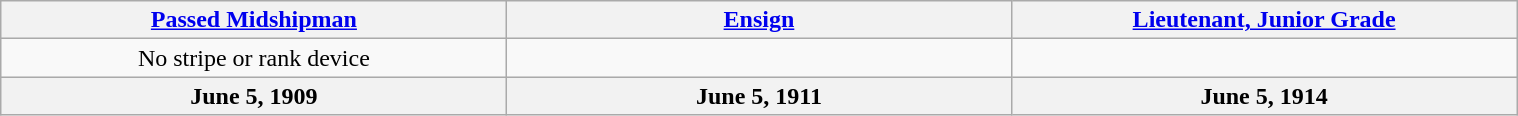<table class="wikitable" style="margin:auto; width:80%;">
<tr>
<th><a href='#'>Passed Midshipman</a></th>
<th><a href='#'>Ensign</a></th>
<th><a href='#'>Lieutenant, Junior Grade</a></th>
</tr>
<tr>
<td style="text-align:center; width:16%;">No stripe or rank device</td>
<td style="text-align:center; width:16%;"></td>
<td style="text-align:center; width:16%;"></td>
</tr>
<tr>
<th>June 5, 1909</th>
<th>June 5, 1911</th>
<th>June 5, 1914</th>
</tr>
</table>
